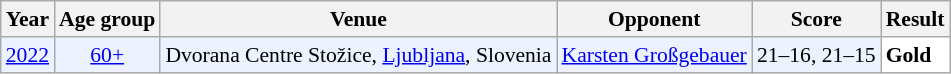<table class="sortable wikitable" style="font-size: 90%;">
<tr>
<th>Year</th>
<th>Age group</th>
<th>Venue</th>
<th>Opponent</th>
<th>Score</th>
<th>Result</th>
</tr>
<tr style="background:#ECF2FF">
<td align="center"><a href='#'>2022</a></td>
<td align="center"><a href='#'>60+</a></td>
<td align="left">Dvorana Centre Stožice, <a href='#'>Ljubljana</a>, Slovenia</td>
<td align="left"> <a href='#'>Karsten Großgebauer</a></td>
<td align="left">21–16, 21–15</td>
<td style="text-align:left; background:white"> <strong>Gold</strong></td>
</tr>
</table>
